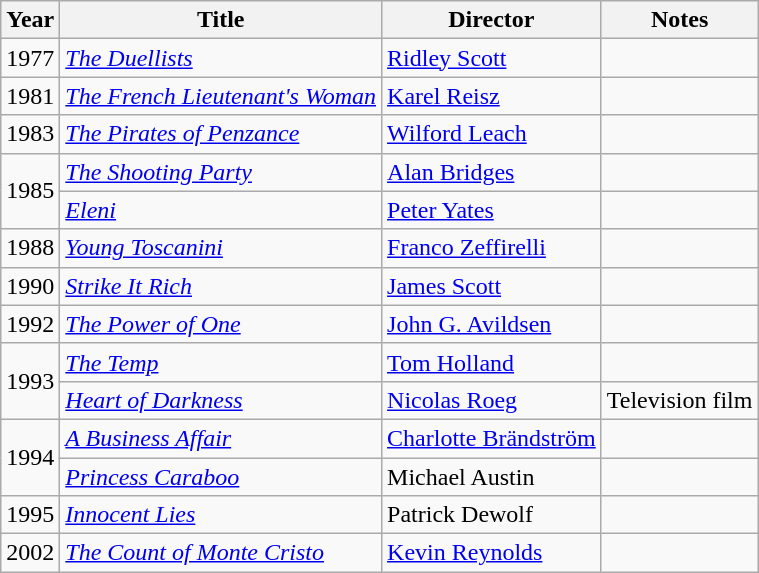<table class="wikitable sortable">
<tr>
<th>Year</th>
<th>Title</th>
<th>Director</th>
<th class="unsortable">Notes</th>
</tr>
<tr>
<td>1977</td>
<td><em><a href='#'>The Duellists</a></em></td>
<td><a href='#'>Ridley Scott</a></td>
<td></td>
</tr>
<tr>
<td>1981</td>
<td><em><a href='#'>The French Lieutenant's Woman</a></em></td>
<td><a href='#'>Karel Reisz</a></td>
<td></td>
</tr>
<tr>
<td>1983</td>
<td><em><a href='#'>The Pirates of Penzance</a></em></td>
<td><a href='#'>Wilford Leach</a></td>
<td></td>
</tr>
<tr>
<td rowspan="2">1985</td>
<td><em><a href='#'>The Shooting Party</a></em></td>
<td><a href='#'>Alan Bridges</a></td>
<td></td>
</tr>
<tr>
<td><em><a href='#'>Eleni</a></em></td>
<td><a href='#'>Peter Yates</a></td>
<td></td>
</tr>
<tr>
<td>1988</td>
<td><em><a href='#'>Young Toscanini</a></em></td>
<td><a href='#'>Franco Zeffirelli</a></td>
<td></td>
</tr>
<tr>
<td>1990</td>
<td><em><a href='#'>Strike It Rich</a></em></td>
<td><a href='#'>James Scott</a></td>
<td></td>
</tr>
<tr>
<td>1992</td>
<td><em><a href='#'>The Power of One</a></em></td>
<td><a href='#'>John G. Avildsen</a></td>
<td></td>
</tr>
<tr>
<td rowspan="2">1993</td>
<td><em><a href='#'>The Temp</a></em></td>
<td><a href='#'>Tom Holland</a></td>
<td></td>
</tr>
<tr>
<td><em><a href='#'>Heart of Darkness</a></em></td>
<td><a href='#'>Nicolas Roeg</a></td>
<td>Television film</td>
</tr>
<tr>
<td rowspan="2">1994</td>
<td><em><a href='#'>A Business Affair</a></em></td>
<td><a href='#'>Charlotte Brändström</a></td>
<td></td>
</tr>
<tr>
<td><em><a href='#'>Princess Caraboo</a></em></td>
<td>Michael Austin</td>
<td></td>
</tr>
<tr>
<td>1995</td>
<td><em><a href='#'>Innocent Lies</a></em></td>
<td>Patrick Dewolf</td>
<td></td>
</tr>
<tr>
<td>2002</td>
<td><em><a href='#'>The Count of Monte Cristo</a></em></td>
<td><a href='#'>Kevin Reynolds</a></td>
<td></td>
</tr>
</table>
